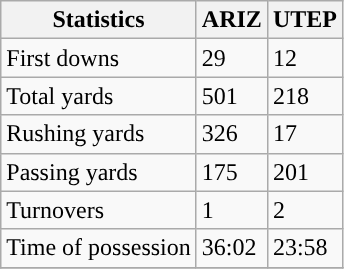<table class="wikitable">
<tr>
<th>Statistics</th>
<th>ARIZ</th>
<th>UTEP</th>
</tr>
<tr>
<td>First downs</td>
<td>29</td>
<td>12</td>
</tr>
<tr>
<td>Total yards</td>
<td>501</td>
<td>218</td>
</tr>
<tr>
<td>Rushing yards</td>
<td>326</td>
<td>17</td>
</tr>
<tr>
<td>Passing yards</td>
<td>175</td>
<td>201</td>
</tr>
<tr>
<td>Turnovers</td>
<td>1</td>
<td>2</td>
</tr>
<tr>
<td>Time of possession</td>
<td>36:02</td>
<td>23:58</td>
</tr>
<tr>
</tr>
</table>
